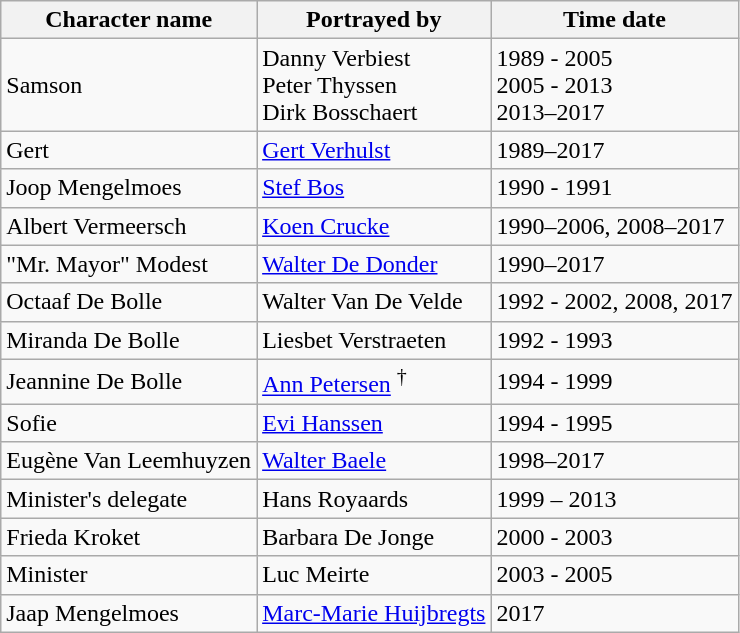<table class="wikitable">
<tr>
<th>Character name</th>
<th>Portrayed by</th>
<th>Time date</th>
</tr>
<tr>
<td>Samson</td>
<td>Danny Verbiest<br>Peter Thyssen<br>Dirk Bosschaert</td>
<td>1989 - 2005<br>2005 - 2013<br>2013–2017</td>
</tr>
<tr>
<td>Gert</td>
<td><a href='#'>Gert Verhulst</a></td>
<td>1989–2017</td>
</tr>
<tr>
<td>Joop Mengelmoes</td>
<td><a href='#'>Stef Bos</a></td>
<td>1990 - 1991</td>
</tr>
<tr>
<td>Albert Vermeersch</td>
<td><a href='#'>Koen Crucke</a></td>
<td>1990–2006, 2008–2017</td>
</tr>
<tr>
<td>"Mr. Mayor" Modest</td>
<td><a href='#'>Walter De Donder</a></td>
<td>1990–2017</td>
</tr>
<tr>
<td>Octaaf De Bolle</td>
<td>Walter Van De Velde</td>
<td>1992 - 2002, 2008, 2017</td>
</tr>
<tr>
<td>Miranda De Bolle</td>
<td>Liesbet Verstraeten</td>
<td>1992 - 1993</td>
</tr>
<tr>
<td>Jeannine De Bolle</td>
<td><a href='#'>Ann Petersen</a> <sup>†</sup></td>
<td>1994 - 1999</td>
</tr>
<tr>
<td>Sofie</td>
<td><a href='#'>Evi Hanssen</a></td>
<td>1994 - 1995</td>
</tr>
<tr>
<td>Eugène Van Leemhuyzen</td>
<td><a href='#'>Walter Baele</a></td>
<td>1998–2017</td>
</tr>
<tr>
<td>Minister's delegate</td>
<td>Hans Royaards</td>
<td>1999 – 2013</td>
</tr>
<tr>
<td>Frieda Kroket</td>
<td>Barbara De Jonge</td>
<td>2000 - 2003</td>
</tr>
<tr>
<td>Minister</td>
<td>Luc Meirte</td>
<td>2003 - 2005</td>
</tr>
<tr>
<td>Jaap Mengelmoes</td>
<td><a href='#'>Marc-Marie Huijbregts</a></td>
<td>2017</td>
</tr>
</table>
